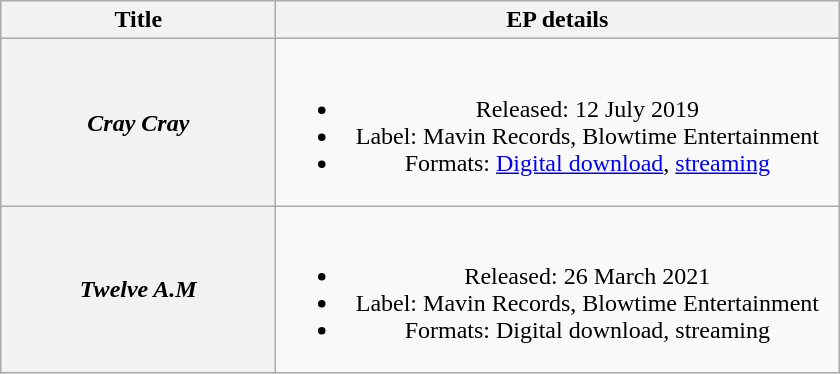<table class="wikitable plainrowheaders" style="text-align:center;">
<tr>
<th scope="col" style="width:11em;">Title</th>
<th scope="col" style="width:23em;">EP details</th>
</tr>
<tr>
<th scope="row"><em>Cray Cray</em></th>
<td><br><ul><li>Released: 12 July 2019</li><li>Label: Mavin Records, Blowtime Entertainment</li><li>Formats: <a href='#'>Digital download</a>, <a href='#'>streaming</a></li></ul></td>
</tr>
<tr>
<th scope="row"><em>Twelve A.M</em></th>
<td><br><ul><li>Released: 26 March 2021</li><li>Label: Mavin Records, Blowtime Entertainment</li><li>Formats: Digital download, streaming</li></ul></td>
</tr>
</table>
